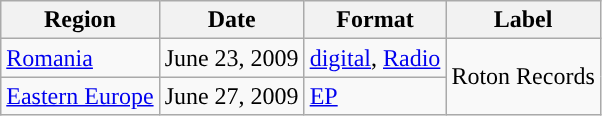<table class="wikitable">
<tr>
<th>Region</th>
<th>Date</th>
<th>Format</th>
<th>Label</th>
</tr>
<tr>
<td><a href='#'>Romania</a></td>
<td rowspan="1">June 23, 2009</td>
<td rowspan="1"><a href='#'>digital</a>, <a href='#'>Radio</a></td>
<td rowspan="2">Roton Records</td>
</tr>
<tr>
<td><a href='#'>Eastern Europe</a></td>
<td rowspan="1">June 27, 2009</td>
<td rowspan='1"'><a href='#'>EP</a></td>
</tr>
</table>
